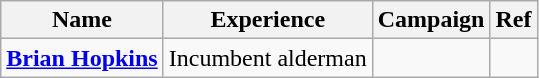<table class="wikitable" style="text-align:center">
<tr>
<th>Name</th>
<th>Experience</th>
<th>Campaign</th>
<th>Ref</th>
</tr>
<tr>
<td><strong><a href='#'>Brian Hopkins</a></strong></td>
<td>Incumbent alderman</td>
<td></td>
<td></td>
</tr>
</table>
